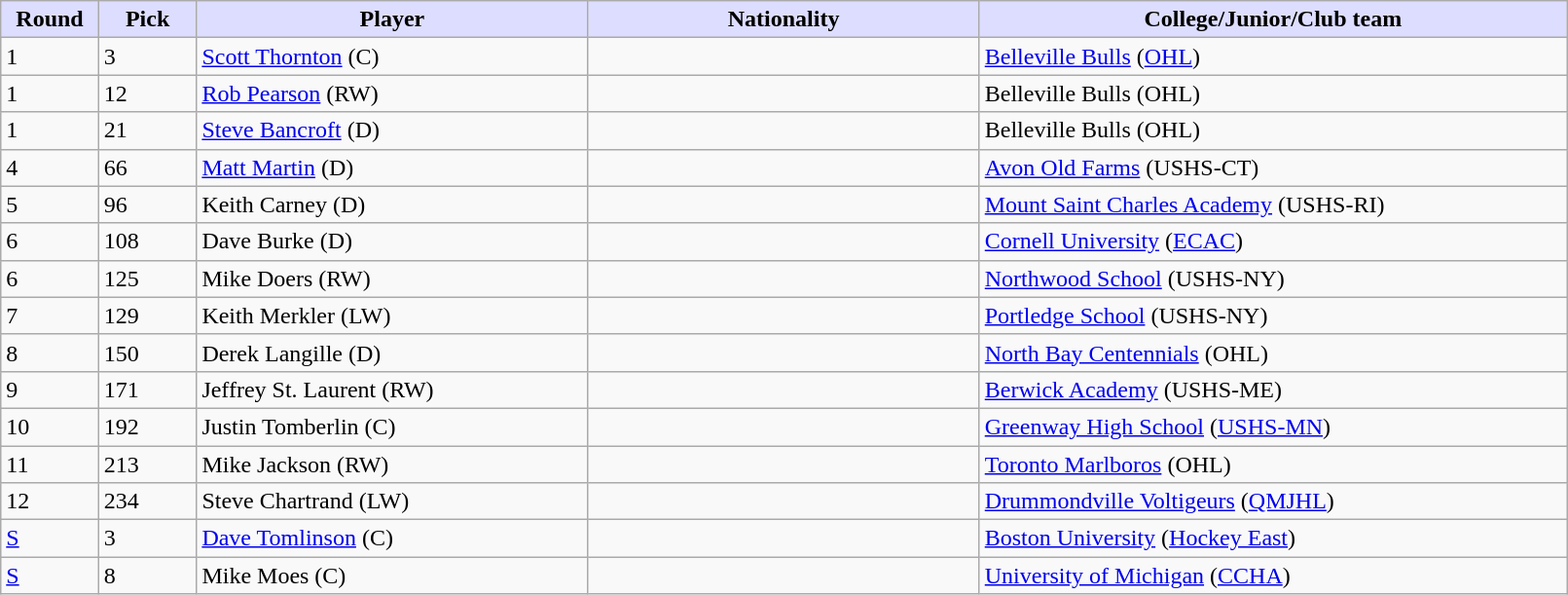<table class="wikitable">
<tr>
<th style="background:#ddf; width:5%;">Round</th>
<th style="background:#ddf; width:5%;">Pick</th>
<th style="background:#ddf; width:20%;">Player</th>
<th style="background:#ddf; width:20%;">Nationality</th>
<th style="background:#ddf; width:30%;">College/Junior/Club team</th>
</tr>
<tr>
<td>1</td>
<td>3</td>
<td><a href='#'>Scott Thornton</a> (C)</td>
<td></td>
<td><a href='#'>Belleville Bulls</a> (<a href='#'>OHL</a>)</td>
</tr>
<tr>
<td>1</td>
<td>12</td>
<td><a href='#'>Rob Pearson</a> (RW)</td>
<td></td>
<td>Belleville Bulls (OHL)</td>
</tr>
<tr>
<td>1</td>
<td>21</td>
<td><a href='#'>Steve Bancroft</a> (D)</td>
<td></td>
<td>Belleville Bulls (OHL)</td>
</tr>
<tr>
<td>4</td>
<td>66</td>
<td><a href='#'>Matt Martin</a> (D)</td>
<td></td>
<td><a href='#'>Avon Old Farms</a> (USHS-CT)</td>
</tr>
<tr>
<td>5</td>
<td>96</td>
<td>Keith Carney (D)</td>
<td></td>
<td><a href='#'>Mount Saint Charles Academy</a> (USHS-RI)</td>
</tr>
<tr>
<td>6</td>
<td>108</td>
<td>Dave Burke (D)</td>
<td></td>
<td><a href='#'>Cornell University</a> (<a href='#'>ECAC</a>)</td>
</tr>
<tr>
<td>6</td>
<td>125</td>
<td>Mike Doers (RW)</td>
<td></td>
<td><a href='#'>Northwood School</a> (USHS-NY)</td>
</tr>
<tr>
<td>7</td>
<td>129</td>
<td>Keith Merkler (LW)</td>
<td></td>
<td><a href='#'>Portledge School</a> (USHS-NY)</td>
</tr>
<tr>
<td>8</td>
<td>150</td>
<td>Derek Langille (D)</td>
<td></td>
<td><a href='#'>North Bay Centennials</a> (OHL)</td>
</tr>
<tr>
<td>9</td>
<td>171</td>
<td>Jeffrey St. Laurent (RW)</td>
<td></td>
<td><a href='#'>Berwick Academy</a> (USHS-ME)</td>
</tr>
<tr>
<td>10</td>
<td>192</td>
<td>Justin Tomberlin (C)</td>
<td></td>
<td><a href='#'>Greenway High School</a> (<a href='#'>USHS-MN</a>)</td>
</tr>
<tr>
<td>11</td>
<td>213</td>
<td>Mike Jackson (RW)</td>
<td></td>
<td><a href='#'>Toronto Marlboros</a> (OHL)</td>
</tr>
<tr>
<td>12</td>
<td>234</td>
<td>Steve Chartrand (LW)</td>
<td></td>
<td><a href='#'>Drummondville Voltigeurs</a> (<a href='#'>QMJHL</a>)</td>
</tr>
<tr>
<td><a href='#'>S</a></td>
<td>3</td>
<td><a href='#'>Dave Tomlinson</a> (C)</td>
<td></td>
<td><a href='#'>Boston University</a> (<a href='#'>Hockey East</a>)</td>
</tr>
<tr>
<td><a href='#'>S</a></td>
<td>8</td>
<td>Mike Moes (C)</td>
<td></td>
<td><a href='#'>University of Michigan</a> (<a href='#'>CCHA</a>)</td>
</tr>
</table>
